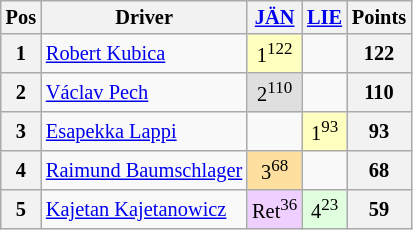<table class="wikitable" style="font-size: 85%; text-align: center;">
<tr valign="top">
<th valign="middle">Pos</th>
<th valign="middle">Driver</th>
<th><a href='#'>JÄN</a><br></th>
<th><a href='#'>LIE</a><br></th>
<th valign="middle">Points</th>
</tr>
<tr>
<th>1</th>
<td align=left> <a href='#'>Robert Kubica</a></td>
<td style="background:#ffffbf;">1<sup>122</sup></td>
<td></td>
<th>122</th>
</tr>
<tr>
<th>2</th>
<td align=left> <a href='#'>Václav Pech</a></td>
<td style="background:#dfdfdf;">2<sup>110</sup></td>
<td></td>
<th>110</th>
</tr>
<tr>
<th>3</th>
<td align=left> <a href='#'>Esapekka Lappi</a></td>
<td></td>
<td style="background:#ffffbf;">1<sup>93</sup></td>
<th>93</th>
</tr>
<tr>
<th>4</th>
<td align=left> <a href='#'>Raimund Baumschlager</a></td>
<td style="background:#ffdf9f;">3<sup>68</sup></td>
<td></td>
<th>68</th>
</tr>
<tr>
<th>5</th>
<td align=left> <a href='#'>Kajetan Kajetanowicz</a></td>
<td style="background:#efcfff;">Ret<sup>36</sup></td>
<td style="background:#dfffdf;">4<sup>23</sup></td>
<th>59</th>
</tr>
</table>
